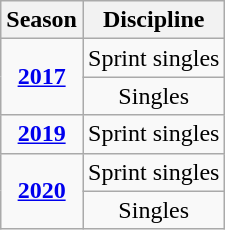<table class="wikitable">
<tr>
<th>Season</th>
<th>Discipline</th>
</tr>
<tr>
<td rowspan=2 align=center><strong><a href='#'>2017</a></strong></td>
<td align=center>Sprint singles</td>
</tr>
<tr>
<td align=center>Singles</td>
</tr>
<tr>
<td align=center><strong><a href='#'>2019</a></strong></td>
<td align=center>Sprint singles</td>
</tr>
<tr>
<td rowspan=2 align=center><strong><a href='#'>2020</a></strong></td>
<td align=center>Sprint singles</td>
</tr>
<tr>
<td align=center>Singles</td>
</tr>
</table>
